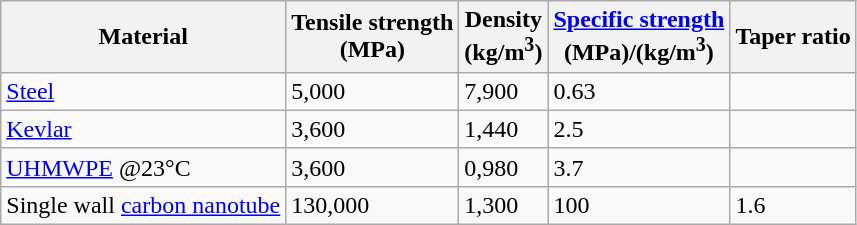<table class="wikitable" style="text-align:left">
<tr>
<th>Material</th>
<th>Tensile strength<br>(MPa)</th>
<th>Density<br>(kg/m<sup>3</sup>)</th>
<th><a href='#'>Specific strength</a><br>(MPa)/(kg/m<sup>3</sup>)</th>
<th>Taper ratio</th>
</tr>
<tr>
<td><a href='#'>Steel</a></td>
<td>5,000</td>
<td>7,900</td>
<td>0.63</td>
<td></td>
</tr>
<tr>
<td><a href='#'>Kevlar</a></td>
<td>3,600</td>
<td>1,440</td>
<td>2.5</td>
<td></td>
</tr>
<tr>
<td><a href='#'>UHMWPE</a> @23°C</td>
<td>3,600</td>
<td>0,980</td>
<td>3.7</td>
<td></td>
</tr>
<tr>
<td>Single wall <a href='#'>carbon nanotube</a></td>
<td>130,000</td>
<td>1,300</td>
<td>100</td>
<td>1.6</td>
</tr>
</table>
